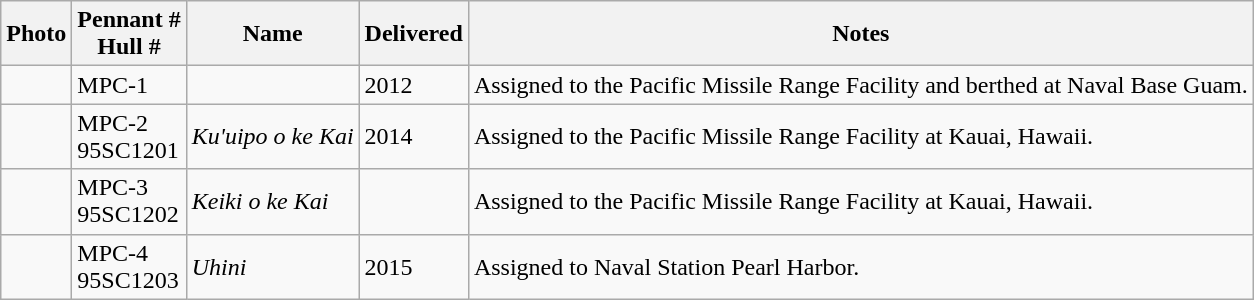<table class="wikitable">
<tr>
<th>Photo</th>
<th>Pennant #<br>Hull #</th>
<th>Name</th>
<th>Delivered</th>
<th>Notes</th>
</tr>
<tr>
<td></td>
<td>MPC-1</td>
<td></td>
<td>2012</td>
<td>Assigned to the Pacific Missile Range Facility and berthed at Naval Base Guam.</td>
</tr>
<tr>
<td></td>
<td>MPC-2<br>95SC1201</td>
<td><em>Ku'uipo o ke Kai</em></td>
<td>2014</td>
<td>Assigned to the Pacific Missile Range Facility at Kauai, Hawaii.</td>
</tr>
<tr>
<td></td>
<td>MPC-3<br>95SC1202</td>
<td><em>Keiki o ke Kai</em></td>
<td></td>
<td>Assigned to the Pacific Missile Range Facility at Kauai, Hawaii.</td>
</tr>
<tr>
<td></td>
<td>MPC-4<br>95SC1203</td>
<td><em>Uhini</em></td>
<td>2015</td>
<td>Assigned to Naval Station Pearl Harbor.</td>
</tr>
</table>
